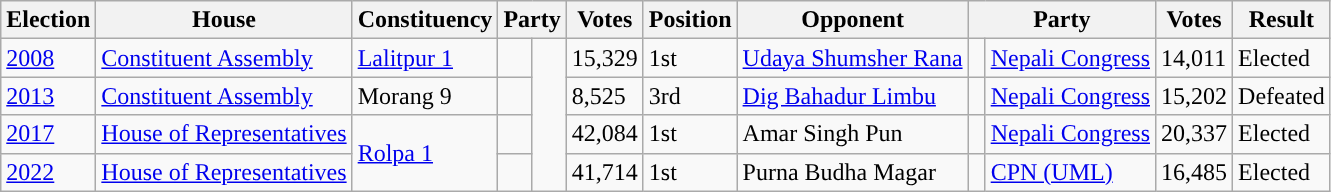<table class="wikitable">
<tr>
<th>Election</th>
<th>House</th>
<th>Constituency</th>
<th colspan="2">Party</th>
<th>Votes</th>
<th>Position</th>
<th>Opponent</th>
<th colspan="2">Party</th>
<th>Votes</th>
<th>Result</th>
</tr>
<tr>
<td><a href='#'>2008</a></td>
<td><a href='#'>Constituent Assembly</a></td>
<td><a href='#'>Lalitpur 1</a></td>
<td></td>
<td rowspan="4"></td>
<td>15,329</td>
<td>1st</td>
<td><a href='#'>Udaya Shumsher Rana</a></td>
<td width="4px"></td>
<td><a href='#'>Nepali Congress</a></td>
<td>14,011</td>
<td> Elected</td>
</tr>
<tr>
<td><a href='#'>2013</a></td>
<td><a href='#'>Constituent Assembly</a></td>
<td>Morang 9</td>
<td></td>
<td>8,525</td>
<td>3rd</td>
<td><a href='#'>Dig Bahadur Limbu</a></td>
<td width="4px"></td>
<td><a href='#'>Nepali Congress</a></td>
<td>15,202</td>
<td> Defeated</td>
</tr>
<tr>
<td><a href='#'>2017</a></td>
<td><a href='#'>House of Representatives</a></td>
<td rowspan="2"><a href='#'>Rolpa 1</a></td>
<td></td>
<td>42,084</td>
<td>1st</td>
<td>Amar Singh Pun</td>
<td width="4px"></td>
<td><a href='#'>Nepali Congress</a></td>
<td>20,337</td>
<td> Elected</td>
</tr>
<tr>
<td><a href='#'>2022</a></td>
<td><a href='#'>House of Representatives</a></td>
<td></td>
<td>41,714</td>
<td>1st</td>
<td>Purna Budha Magar</td>
<td width="4px"></td>
<td><a href='#'>CPN (UML)</a></td>
<td>16,485</td>
<td> Elected</td>
</tr>
</table>
